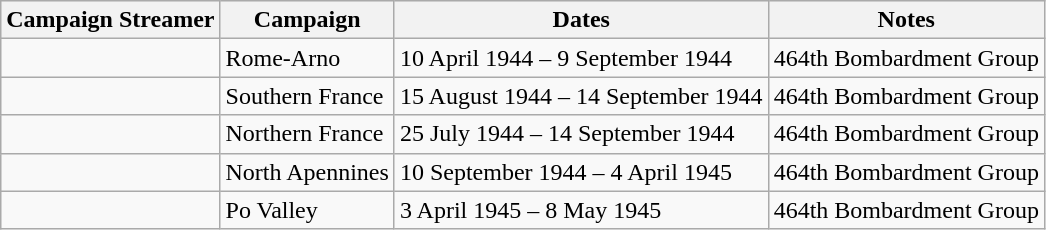<table class="wikitable">
<tr style="background:#efefef;">
<th>Campaign Streamer</th>
<th>Campaign</th>
<th>Dates</th>
<th>Notes</th>
</tr>
<tr>
<td></td>
<td>Rome-Arno</td>
<td>10 April 1944 – 9 September 1944</td>
<td>464th Bombardment Group</td>
</tr>
<tr>
<td></td>
<td>Southern France</td>
<td>15 August 1944 – 14 September 1944</td>
<td>464th Bombardment Group</td>
</tr>
<tr>
<td></td>
<td>Northern France</td>
<td>25 July 1944 – 14 September 1944</td>
<td>464th Bombardment Group</td>
</tr>
<tr>
<td></td>
<td>North Apennines</td>
<td>10 September 1944 – 4 April 1945</td>
<td>464th Bombardment Group</td>
</tr>
<tr>
<td></td>
<td>Po Valley</td>
<td>3 April 1945 – 8 May 1945</td>
<td>464th Bombardment Group</td>
</tr>
</table>
